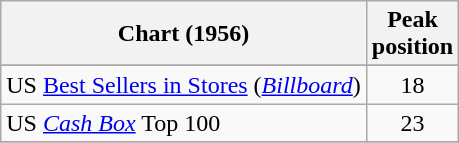<table class="wikitable sortable plainrowheaders">
<tr>
<th scope=col>Chart (1956)</th>
<th scope=col>Peak<br>position</th>
</tr>
<tr>
</tr>
<tr>
<td>US <a href='#'>Best Sellers in Stores</a> (<em><a href='#'>Billboard</a></em>)</td>
<td style="text-align:center;">18</td>
</tr>
<tr>
<td>US <a href='#'><em>Cash Box</em></a> Top 100</td>
<td style="text-align:center;">23</td>
</tr>
<tr>
</tr>
</table>
